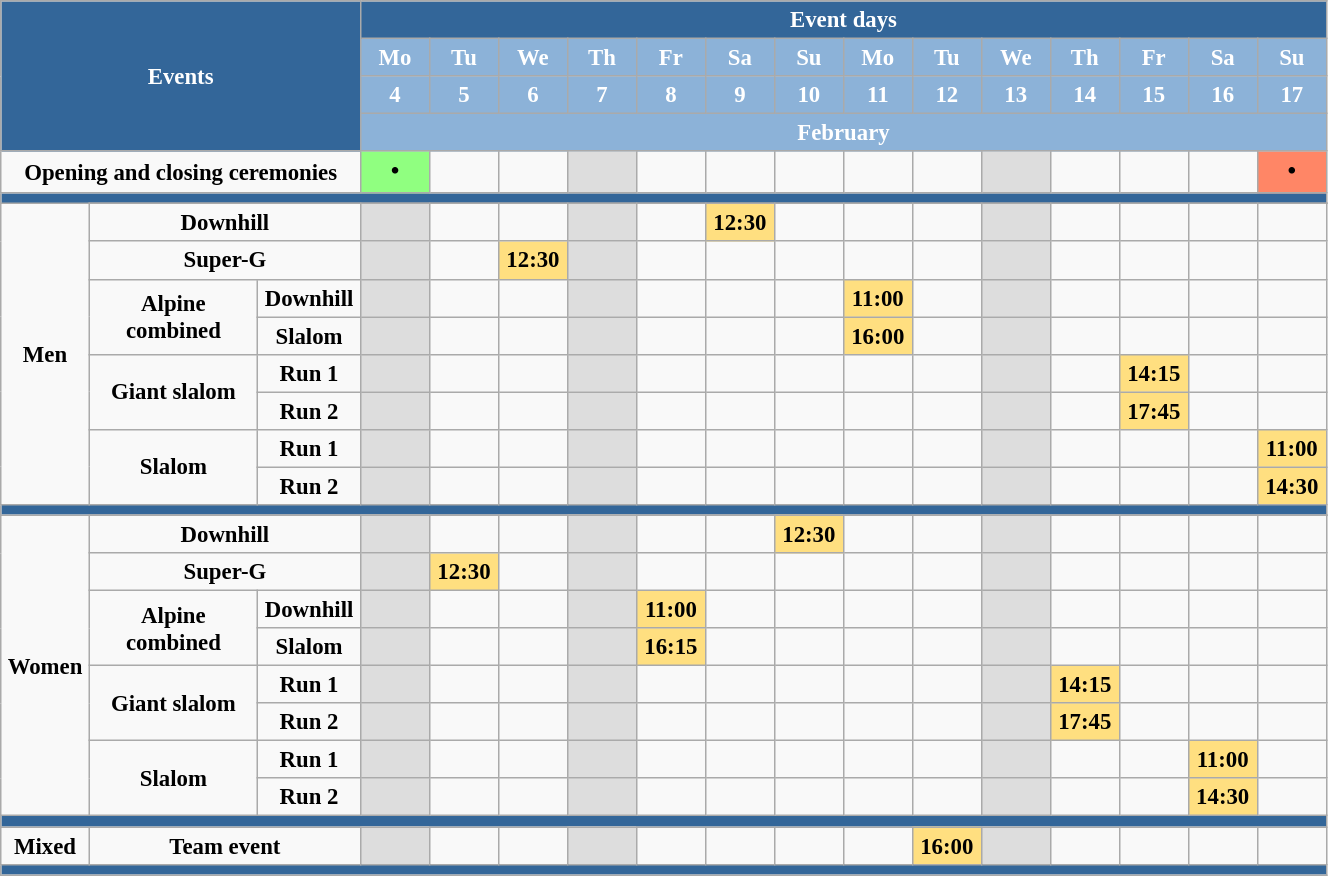<table class="wikitable" style="font-size:95%; text-align:center; border: gray solid 1px;" width="70%">
<tr style="background-color:#369; color:white;">
<td rowspan="4" colspan="3" width="25%"><strong>Events</strong></td>
<td colspan="14"><strong>Event days</strong></td>
</tr>
<tr style="background-color:#8CB2D8; color:white;">
<td width="5%"><strong>Mo</strong></td>
<td width="5%"><strong>Tu</strong></td>
<td width="5%"><strong>We</strong></td>
<td width="5%"><strong>Th</strong></td>
<td width="5%"><strong>Fr</strong></td>
<td width="5%"><strong>Sa</strong></td>
<td width="5%"><strong>Su</strong></td>
<td width="5%"><strong>Mo</strong></td>
<td width="5%"><strong>Tu</strong></td>
<td width="5%"><strong>We</strong></td>
<td width="5%"><strong>Th</strong></td>
<td width="5%"><strong>Fr</strong></td>
<td width="5%"><strong>Sa</strong></td>
<td width="5%"><strong>Su</strong></td>
</tr>
<tr style="background-color:#8CB2D8; color:white;">
<td width="5%"><strong>4</strong></td>
<td width="5%"><strong>5</strong></td>
<td width="5%"><strong>6</strong></td>
<td width="5%"><strong>7</strong></td>
<td width="5%"><strong>8</strong></td>
<td width="5%"><strong>9</strong></td>
<td width="5%"><strong>10</strong></td>
<td width="5%"><strong>11</strong></td>
<td width="5%"><strong>12</strong></td>
<td width="5%"><strong>13</strong></td>
<td width="5%"><strong>14</strong></td>
<td width="5%"><strong>15</strong></td>
<td width="5%"><strong>16</strong></td>
<td width="5%"><strong>17</strong></td>
</tr>
<tr style="background-color:#8CB2D8; color:white;">
<td colspan="14"><strong>February</strong></td>
</tr>
<tr>
<td colspan="3"><strong>Opening and closing ceremonies</strong></td>
<td style="background-color:#90FF80;"><big>•</big></td>
<td></td>
<td></td>
<td style="background-color:#DDD;"></td>
<td></td>
<td></td>
<td></td>
<td></td>
<td></td>
<td style="background-color:#DDD;"></td>
<td></td>
<td></td>
<td></td>
<td style="background-color:#FF8666;"><big>•</big></td>
</tr>
<tr style="background-color:#369; color:white;">
<td colspan="18"></td>
</tr>
<tr>
<td rowspan="9"><strong>Men</strong></td>
</tr>
<tr>
<td colspan="2"><strong>Downhill</strong></td>
<td style="background-color:#DDD;"></td>
<td></td>
<td></td>
<td style="background-color:#DDD;"></td>
<td></td>
<td style="background-color: #FFDF80;"><strong>12:30</strong></td>
<td></td>
<td></td>
<td></td>
<td style="background-color:#DDD;"></td>
<td></td>
<td></td>
<td></td>
<td></td>
</tr>
<tr>
<td colspan="2"><strong>Super-G</strong></td>
<td style="background-color:#DDD;"></td>
<td></td>
<td bgcolor=#FFDF80><strong>12:30</strong></td>
<td style="background-color:#DDD;"></td>
<td></td>
<td></td>
<td></td>
<td></td>
<td></td>
<td style="background-color:#DDD;"></td>
<td></td>
<td></td>
<td></td>
<td></td>
</tr>
<tr>
<td rowspan="2"><strong>Alpine combined</strong></td>
<td><strong>Downhill</strong></td>
<td style="background-color:#DDD;"></td>
<td></td>
<td></td>
<td style="background-color:#DDD;"></td>
<td></td>
<td></td>
<td></td>
<td style="background-color: #FFDF80;"><strong>11:00</strong></td>
<td></td>
<td style="background-color:#DDD;"></td>
<td></td>
<td></td>
<td></td>
<td></td>
</tr>
<tr>
<td><strong>Slalom</strong></td>
<td style="background-color:#DDD;"></td>
<td></td>
<td></td>
<td style="background-color:#DDD;"></td>
<td></td>
<td></td>
<td></td>
<td style="background-color: #FFDF80;"><strong>16:00</strong></td>
<td></td>
<td style="background-color:#DDD;"></td>
<td></td>
<td></td>
<td></td>
<td></td>
</tr>
<tr>
<td rowspan="2"><strong>Giant slalom</strong></td>
<td><strong>Run 1</strong></td>
<td style="background-color:#DDD;"></td>
<td></td>
<td></td>
<td style="background-color:#DDD;"></td>
<td></td>
<td></td>
<td></td>
<td></td>
<td></td>
<td style="background-color:#DDD;"></td>
<td></td>
<td style="background-color: #FFDF80;"><strong>14:15</strong></td>
<td></td>
<td></td>
</tr>
<tr>
<td><strong>Run 2</strong></td>
<td style="background-color:#DDD;"></td>
<td></td>
<td></td>
<td style="background-color:#DDD;"></td>
<td></td>
<td></td>
<td></td>
<td></td>
<td></td>
<td style="background-color:#DDD;"></td>
<td></td>
<td style="background-color: #FFDF80;"><strong>17:45</strong></td>
<td></td>
<td></td>
</tr>
<tr>
<td rowspan="2"><strong>Slalom</strong></td>
<td><strong>Run 1</strong></td>
<td style="background-color:#DDD;"></td>
<td></td>
<td></td>
<td style="background-color:#DDD;"></td>
<td></td>
<td></td>
<td></td>
<td></td>
<td></td>
<td style="background-color:#DDD;"></td>
<td></td>
<td></td>
<td></td>
<td style="background-color: #FFDF80;"><strong>11:00</strong></td>
</tr>
<tr>
<td><strong>Run 2</strong></td>
<td style="background-color:#DDD;"></td>
<td></td>
<td></td>
<td style="background-color:#DDD;"></td>
<td></td>
<td></td>
<td></td>
<td></td>
<td></td>
<td style="background-color:#DDD;"></td>
<td></td>
<td></td>
<td></td>
<td style="background-color: #FFDF80;"><strong>14:30</strong></td>
</tr>
<tr style="background-color:#369; color:white;">
<td colspan="17"></td>
</tr>
<tr>
<td rowspan="9"><strong>Women</strong></td>
</tr>
<tr>
<td colspan="2"><strong>Downhill</strong></td>
<td style="background-color:#DDD;"></td>
<td></td>
<td></td>
<td style="background-color:#DDD;"></td>
<td></td>
<td></td>
<td style="background-color: #FFDF80;"><strong>12:30</strong></td>
<td></td>
<td></td>
<td style="background-color:#DDD;"></td>
<td></td>
<td></td>
<td></td>
<td></td>
</tr>
<tr>
<td colspan="2"><strong>Super-G</strong></td>
<td style="background-color:#DDD;"></td>
<td style="background-color: #FFDF80;"><strong>12:30</strong></td>
<td></td>
<td style="background-color:#DDD;"></td>
<td></td>
<td></td>
<td></td>
<td></td>
<td></td>
<td style="background-color:#DDD;"></td>
<td></td>
<td></td>
<td></td>
<td></td>
</tr>
<tr>
<td rowspan="2"><strong>Alpine combined</strong></td>
<td><strong>Downhill</strong></td>
<td style="background-color:#DDD;"></td>
<td></td>
<td></td>
<td style="background-color:#DDD;"></td>
<td style="background-color: #FFDF80;"><strong>11:00</strong></td>
<td></td>
<td></td>
<td></td>
<td></td>
<td style="background-color:#DDD;"></td>
<td></td>
<td></td>
<td></td>
<td></td>
</tr>
<tr>
<td><strong>Slalom</strong></td>
<td style="background-color:#DDD;"></td>
<td></td>
<td></td>
<td style="background-color:#DDD;"></td>
<td style="background-color: #FFDF80;"><strong>16:15</strong></td>
<td></td>
<td></td>
<td></td>
<td></td>
<td style="background-color:#DDD;"></td>
<td></td>
<td></td>
<td></td>
<td></td>
</tr>
<tr>
<td rowspan="2"><strong>Giant slalom</strong></td>
<td><strong>Run 1</strong></td>
<td style="background-color:#DDD;"></td>
<td></td>
<td></td>
<td style="background-color:#DDD;"></td>
<td></td>
<td></td>
<td></td>
<td></td>
<td></td>
<td style="background-color:#DDD;"></td>
<td style="background-color: #FFDF80;"><strong>14:15</strong></td>
<td></td>
<td></td>
<td></td>
</tr>
<tr>
<td><strong>Run 2</strong></td>
<td style="background-color:#DDD;"></td>
<td></td>
<td></td>
<td style="background-color:#DDD;"></td>
<td></td>
<td></td>
<td></td>
<td></td>
<td></td>
<td style="background-color:#DDD;"></td>
<td style="background-color: #FFDF80;"><strong>17:45</strong></td>
<td></td>
<td></td>
<td></td>
</tr>
<tr>
<td rowspan="2"><strong>Slalom</strong></td>
<td><strong>Run 1</strong></td>
<td style="background-color:#DDD;"></td>
<td></td>
<td></td>
<td style="background-color:#DDD;"></td>
<td></td>
<td></td>
<td></td>
<td></td>
<td></td>
<td style="background-color:#DDD;"></td>
<td></td>
<td></td>
<td style="background-color: #FFDF80;"><strong>11:00</strong></td>
<td></td>
</tr>
<tr>
<td><strong>Run 2</strong></td>
<td style="background-color:#DDD;"></td>
<td></td>
<td></td>
<td style="background-color:#DDD;"></td>
<td></td>
<td></td>
<td></td>
<td></td>
<td></td>
<td style="background-color:#DDD;"></td>
<td></td>
<td></td>
<td style="background-color: #FFDF80;"><strong>14:30</strong></td>
<td></td>
</tr>
<tr style="background-color:#369; color:white;">
<td colspan="17"></td>
</tr>
<tr>
<td><strong>Mixed</strong></td>
<td colspan="2"><strong>Team event</strong></td>
<td style="background-color:#DDD;"></td>
<td></td>
<td></td>
<td style="background-color:#DDD;"></td>
<td></td>
<td></td>
<td></td>
<td></td>
<td style="background-color: #FFDF80;"><strong>16:00</strong></td>
<td style="background-color:#DDD;"></td>
<td></td>
<td></td>
<td></td>
<td></td>
</tr>
<tr style="background-color:#369; color:white;">
<td colspan="17"></td>
</tr>
</table>
